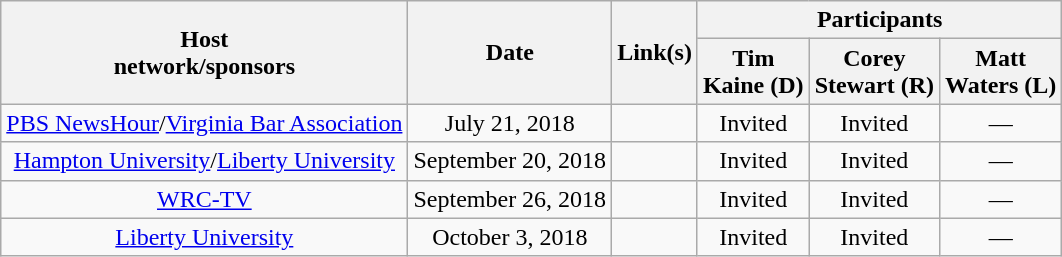<table class="wikitable">
<tr>
<th rowspan="2">Host<br>network/sponsors</th>
<th rowspan="2">Date</th>
<th rowspan="2">Link(s)</th>
<th colspan="3">Participants</th>
</tr>
<tr>
<th>Tim<br>Kaine (D)</th>
<th>Corey<br>Stewart (R)</th>
<th>Matt<br>Waters (L)</th>
</tr>
<tr>
<td align="center"><a href='#'>PBS NewsHour</a>/<a href='#'>Virginia Bar Association</a></td>
<td align="center">July 21, 2018</td>
<td align="center"></td>
<td align="center">Invited</td>
<td align="center">Invited</td>
<td align="center">—</td>
</tr>
<tr>
<td align="center"><a href='#'>Hampton University</a>/<a href='#'>Liberty University</a></td>
<td align="center">September 20, 2018</td>
<td align="center"></td>
<td align="center">Invited</td>
<td align="center">Invited</td>
<td align="center">—</td>
</tr>
<tr>
<td align="center"><a href='#'>WRC-TV</a></td>
<td align="center">September 26, 2018</td>
<td align="center"></td>
<td align="center">Invited</td>
<td align="center">Invited</td>
<td align="center">—</td>
</tr>
<tr>
<td align="center"><a href='#'>Liberty University</a></td>
<td align="center">October 3, 2018</td>
<td align="center"></td>
<td align="center">Invited</td>
<td align="center">Invited</td>
<td align="center">—</td>
</tr>
</table>
